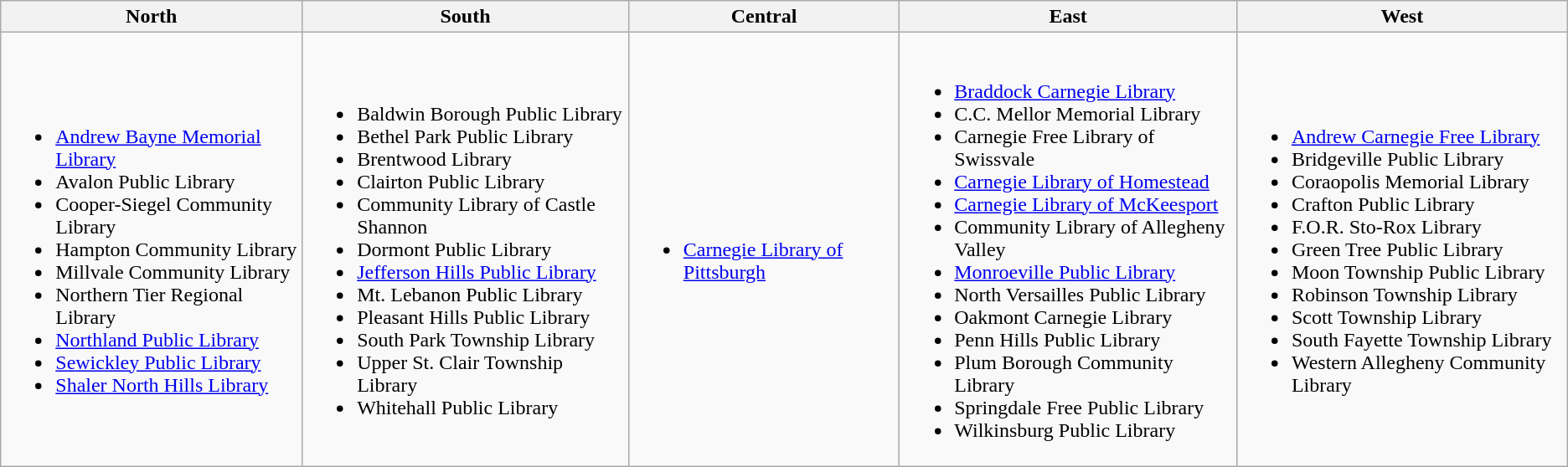<table class="wikitable">
<tr>
<th>North</th>
<th>South</th>
<th>Central</th>
<th>East</th>
<th>West</th>
</tr>
<tr>
<td><br><ul><li><a href='#'>Andrew Bayne Memorial Library</a></li><li>Avalon Public Library</li><li>Cooper-Siegel Community Library</li><li>Hampton Community Library</li><li>Millvale Community Library</li><li>Northern Tier Regional Library</li><li><a href='#'>Northland Public Library</a></li><li><a href='#'>Sewickley Public Library</a></li><li><a href='#'>Shaler North Hills Library</a></li></ul></td>
<td><br><ul><li>Baldwin Borough Public Library</li><li>Bethel Park Public Library</li><li>Brentwood Library</li><li>Clairton Public Library</li><li>Community Library of Castle Shannon</li><li>Dormont Public Library</li><li><a href='#'>Jefferson Hills Public Library</a></li><li>Mt. Lebanon Public Library</li><li>Pleasant Hills Public Library</li><li>South Park Township Library</li><li>Upper St. Clair Township Library</li><li>Whitehall Public Library</li></ul></td>
<td><br><ul><li><a href='#'>Carnegie Library of Pittsburgh</a></li></ul></td>
<td><br><ul><li><a href='#'>Braddock Carnegie Library</a></li><li>C.C. Mellor Memorial Library</li><li>Carnegie Free Library of Swissvale</li><li><a href='#'>Carnegie Library of Homestead</a></li><li><a href='#'>Carnegie Library of McKeesport</a></li><li>Community Library of Allegheny Valley</li><li><a href='#'>Monroeville Public Library</a></li><li>North Versailles Public Library</li><li>Oakmont Carnegie Library</li><li>Penn Hills Public Library</li><li>Plum Borough Community Library</li><li>Springdale Free Public Library</li><li>Wilkinsburg Public Library</li></ul></td>
<td><br><ul><li><a href='#'>Andrew Carnegie Free Library</a></li><li>Bridgeville Public Library</li><li>Coraopolis Memorial Library</li><li>Crafton Public Library</li><li>F.O.R. Sto-Rox Library</li><li>Green Tree Public Library</li><li>Moon Township Public Library</li><li>Robinson Township Library</li><li>Scott Township Library</li><li>South Fayette Township Library</li><li>Western Allegheny Community  Library</li></ul></td>
</tr>
</table>
